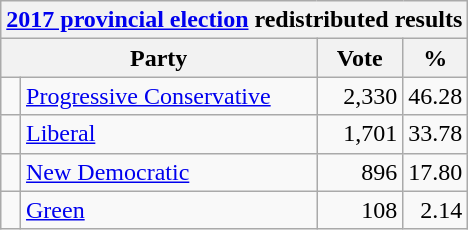<table class="wikitable">
<tr>
<th colspan="4"><a href='#'>2017 provincial election</a> redistributed results</th>
</tr>
<tr>
<th bgcolor="#DDDDFF" width="130px" colspan="2">Party</th>
<th bgcolor="#DDDDFF" width="50px">Vote</th>
<th bgcolor="#DDDDFF" width="30px">%</th>
</tr>
<tr>
<td> </td>
<td><a href='#'>Progressive Conservative</a></td>
<td align=right>2,330</td>
<td align=right>46.28</td>
</tr>
<tr>
<td> </td>
<td><a href='#'>Liberal</a></td>
<td align=right>1,701</td>
<td align=right>33.78</td>
</tr>
<tr>
<td> </td>
<td><a href='#'>New Democratic</a></td>
<td align=right>896</td>
<td align=right>17.80</td>
</tr>
<tr>
<td> </td>
<td><a href='#'>Green</a></td>
<td align=right>108</td>
<td align=right>2.14</td>
</tr>
</table>
